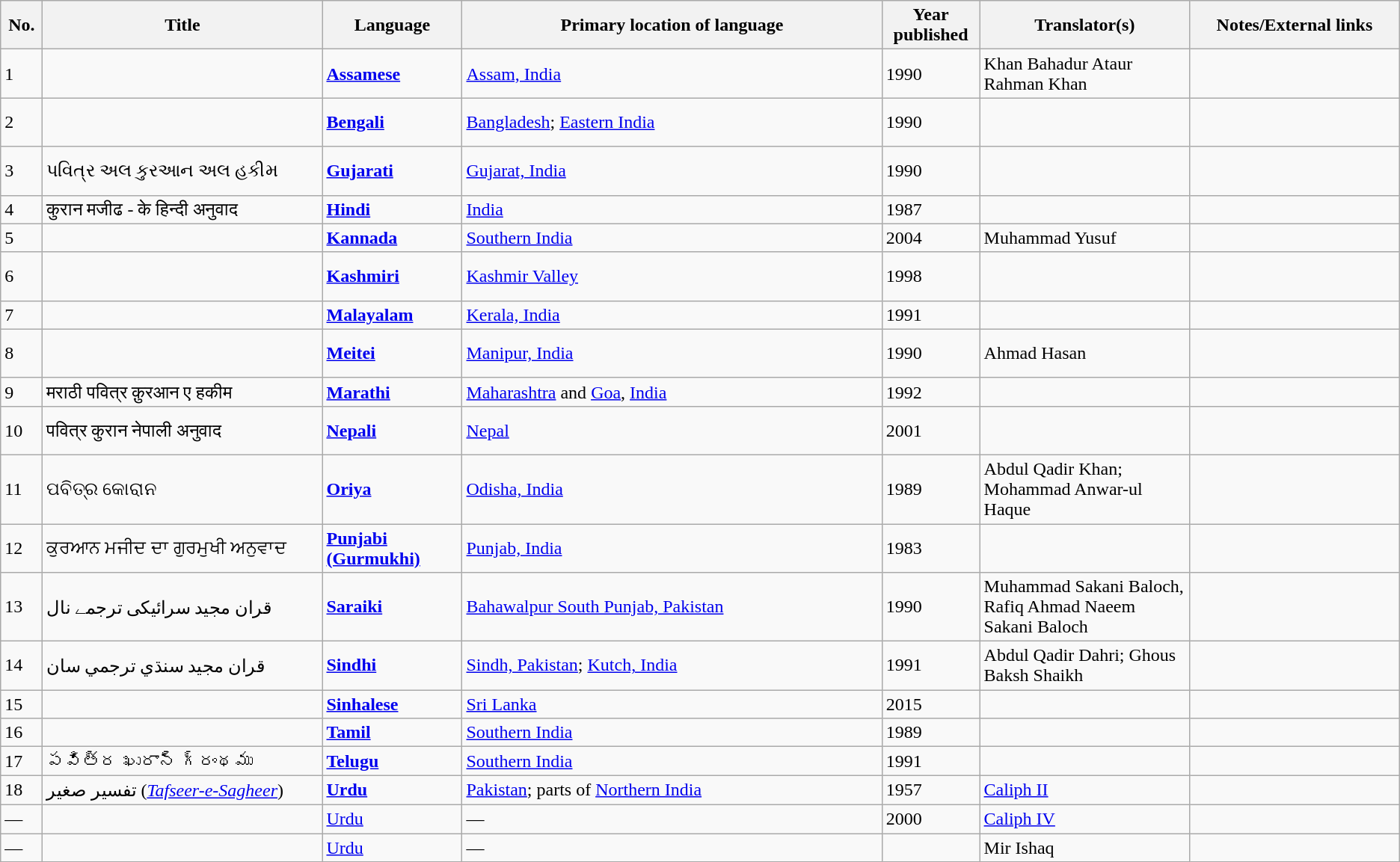<table class="wikitable sortable">
<tr>
<th width="3%">No.</th>
<th width="20%">Title</th>
<th width="10%">Language</th>
<th width="30%">Primary location of language</th>
<th width="7%">Year published</th>
<th width="15%">Translator(s)</th>
<th width="15%">Notes/External links</th>
</tr>
<tr>
<td>1</td>
<td></td>
<td><strong><a href='#'>Assamese</a></strong></td>
<td><a href='#'>Assam, India</a></td>
<td>1990</td>
<td>Khan Bahadur Ataur Rahman Khan</td>
<td><br><br></td>
</tr>
<tr>
<td>2</td>
<td></td>
<td><strong><a href='#'>Bengali</a></strong></td>
<td><a href='#'>Bangladesh</a>; <a href='#'>Eastern India</a></td>
<td>1990</td>
<td></td>
<td><br><br> </td>
</tr>
<tr>
<td>3</td>
<td>પવિત્ર અલ કુરઆન અલ હકીમ</td>
<td><strong><a href='#'>Gujarati</a></strong></td>
<td><a href='#'>Gujarat, India</a></td>
<td>1990</td>
<td></td>
<td><br><br></td>
</tr>
<tr>
<td>4</td>
<td>कुरान मजीढ - के हिन्दी अनुवाद</td>
<td><strong><a href='#'>Hindi</a></strong></td>
<td><a href='#'>India</a></td>
<td>1987</td>
<td></td>
<td></td>
</tr>
<tr>
<td>5</td>
<td></td>
<td><strong><a href='#'>Kannada</a></strong></td>
<td><a href='#'>Southern India</a></td>
<td>2004</td>
<td>Muhammad Yusuf</td>
<td></td>
</tr>
<tr>
<td>6</td>
<td></td>
<td><strong><a href='#'>Kashmiri</a></strong></td>
<td><a href='#'>Kashmir Valley</a></td>
<td>1998</td>
<td></td>
<td><br><br> </td>
</tr>
<tr>
<td>7</td>
<td></td>
<td><strong><a href='#'>Malayalam</a></strong></td>
<td><a href='#'>Kerala, India</a></td>
<td>1991</td>
<td></td>
<td></td>
</tr>
<tr>
<td>8</td>
<td></td>
<td><strong><a href='#'>Meitei</a></strong></td>
<td><a href='#'>Manipur, India</a></td>
<td>1990</td>
<td>Ahmad Hasan</td>
<td><br><br> </td>
</tr>
<tr>
<td>9</td>
<td>मराठी पवित्र क़ुरआन ए हकीम</td>
<td><strong><a href='#'>Marathi</a></strong></td>
<td><a href='#'>Maharashtra</a> and <a href='#'>Goa</a>, <a href='#'>India</a></td>
<td>1992</td>
<td></td>
<td></td>
</tr>
<tr>
<td>10</td>
<td>पवित्र कुरान नेपाली अनुवाद</td>
<td><strong><a href='#'>Nepali</a></strong></td>
<td><a href='#'>Nepal</a></td>
<td>2001</td>
<td></td>
<td><br><br></td>
</tr>
<tr>
<td>11</td>
<td>ପବିତ୍ର କୋରାନ</td>
<td><strong><a href='#'>Oriya</a></strong></td>
<td><a href='#'>Odisha, India</a></td>
<td>1989</td>
<td>Abdul Qadir Khan; Mohammad Anwar-ul Haque</td>
<td><br><br> </td>
</tr>
<tr>
<td>12</td>
<td>ਕੁਰਆਨ ਮਜੀਦ ਦਾ ਗੁਰਮੁਖੀ ਅਨੁਵਾਦ</td>
<td><strong><a href='#'>Punjabi (Gurmukhi)</a></strong></td>
<td><a href='#'>Punjab, India</a></td>
<td>1983</td>
<td></td>
<td><br><br> </td>
</tr>
<tr>
<td>13</td>
<td>قران مجید سرائیکی ترجمے نال</td>
<td><strong><a href='#'>Saraiki</a></strong></td>
<td><a href='#'>Bahawalpur South Punjab, Pakistan</a></td>
<td>1990</td>
<td>Muhammad Sakani Baloch, Rafiq Ahmad Naeem Sakani Baloch</td>
<td><br><br></td>
</tr>
<tr>
<td>14</td>
<td>قران مجید سنڌي ترجمي سان</td>
<td><strong><a href='#'>Sindhi</a></strong></td>
<td><a href='#'>Sindh, Pakistan</a>; <a href='#'>Kutch, India</a></td>
<td>1991</td>
<td>Abdul Qadir Dahri; Ghous Baksh Shaikh</td>
<td><br><br></td>
</tr>
<tr>
<td>15</td>
<td></td>
<td><strong><a href='#'>Sinhalese</a></strong></td>
<td><a href='#'>Sri Lanka</a></td>
<td>2015</td>
<td></td>
<td></td>
</tr>
<tr>
<td>16</td>
<td></td>
<td><strong><a href='#'>Tamil</a></strong></td>
<td><a href='#'>Southern India</a></td>
<td>1989</td>
<td></td>
<td></td>
</tr>
<tr>
<td>17</td>
<td>పవిత్ర ఖురాన్ గ్రంథము</td>
<td><strong><a href='#'>Telugu</a></strong></td>
<td><a href='#'>Southern India</a></td>
<td>1991</td>
<td></td>
<td></td>
</tr>
<tr>
<td>18</td>
<td>تفسیر صغیر (<em><a href='#'>Tafseer-e-Sagheer</a></em>)</td>
<td><strong><a href='#'>Urdu</a></strong></td>
<td><a href='#'>Pakistan</a>; parts of <a href='#'>Northern India</a></td>
<td>1957</td>
<td><a href='#'>Caliph II</a></td>
<td></td>
</tr>
<tr>
<td>—</td>
<td></td>
<td><a href='#'>Urdu</a></td>
<td>—</td>
<td>2000</td>
<td><a href='#'>Caliph IV</a></td>
<td></td>
</tr>
<tr>
<td>—</td>
<td></td>
<td><a href='#'>Urdu</a></td>
<td>—</td>
<td></td>
<td>Mir Ishaq</td>
<td></td>
</tr>
</table>
